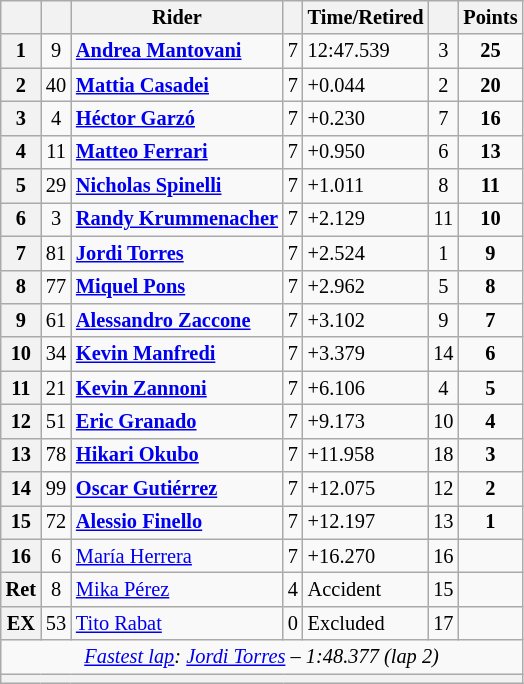<table class="wikitable sortable" style="font-size: 85%;">
<tr>
<th scope="col"></th>
<th scope="col"></th>
<th scope="col">Rider</th>
<th scope="col" class="unsortable"></th>
<th scope="col" class="unsortable">Time/Retired</th>
<th scope="col"></th>
<th scope="col">Points</th>
</tr>
<tr>
<th scope="row">1</th>
<td align="center">9</td>
<td data-sort-value="mant"> <strong><a href='#'>Andrea Mantovani</a></strong></td>
<td>7</td>
<td>12:47.539</td>
<td align="center">3</td>
<td align="center"><strong>25</strong></td>
</tr>
<tr>
<th scope="row">2</th>
<td align="center">40</td>
<td data-sort-value="cas"> <strong><a href='#'>Mattia Casadei</a></strong></td>
<td>7</td>
<td>+0.044</td>
<td align="center">2</td>
<td align="center"><strong>20</strong></td>
</tr>
<tr>
<th scope="row">3</th>
<td align="center">4</td>
<td data-sort-value="gar"> <strong><a href='#'>Héctor Garzó</a></strong></td>
<td>7</td>
<td>+0.230</td>
<td align="center">7</td>
<td align="center"><strong>16</strong></td>
</tr>
<tr>
<th scope="row">4</th>
<td align="center">11</td>
<td data-sort-value="fer"> <strong><a href='#'>Matteo Ferrari</a></strong></td>
<td>7</td>
<td>+0.950</td>
<td align="center">6</td>
<td align="center"><strong>13</strong></td>
</tr>
<tr>
<th scope="row">5</th>
<td align="center">29</td>
<td data-sort-value="spi"> <strong><a href='#'>Nicholas Spinelli</a></strong></td>
<td>7</td>
<td>+1.011</td>
<td align="center">8</td>
<td align="center"><strong>11</strong></td>
</tr>
<tr>
<th scope="row">6</th>
<td align="center">3</td>
<td data-sort-value="kru"> <strong><a href='#'>Randy Krummenacher</a></strong></td>
<td>7</td>
<td>+2.129</td>
<td align="center">11</td>
<td align="center"><strong>10</strong></td>
</tr>
<tr>
<th scope="row">7</th>
<td align="center">81</td>
<td data-sort-value="tor"> <strong><a href='#'>Jordi Torres</a></strong></td>
<td>7</td>
<td>+2.524</td>
<td align="center">1</td>
<td align="center"><strong>9</strong></td>
</tr>
<tr>
<th scope="row">8</th>
<td align="center">77</td>
<td data-sort-value="pon"> <strong><a href='#'>Miquel Pons</a></strong></td>
<td>7</td>
<td>+2.962</td>
<td align="center">5</td>
<td align="center"><strong>8</strong></td>
</tr>
<tr>
<th scope="row">9</th>
<td align="center">61</td>
<td data-sort-value="zac"> <strong><a href='#'>Alessandro Zaccone</a></strong></td>
<td>7</td>
<td>+3.102</td>
<td align="center">9</td>
<td align="center"><strong>7</strong></td>
</tr>
<tr>
<th scope="row">10</th>
<td align="center">34</td>
<td data-sort-value="manf"> <strong><a href='#'>Kevin Manfredi</a></strong></td>
<td>7</td>
<td>+3.379</td>
<td align="center">14</td>
<td align="center"><strong>6</strong></td>
</tr>
<tr>
<th scope="row">11</th>
<td align="center">21</td>
<td data-sort-value="zan"> <strong><a href='#'>Kevin Zannoni</a></strong></td>
<td>7</td>
<td>+6.106</td>
<td align="center">4</td>
<td align="center"><strong>5</strong></td>
</tr>
<tr>
<th scope="row">12</th>
<td align="center">51</td>
<td data-sort-value="gra"><strong> <a href='#'>Eric Granado</a></strong></td>
<td>7</td>
<td>+9.173</td>
<td align="center">10</td>
<td align="center"><strong>4</strong></td>
</tr>
<tr>
<th scope="row">13</th>
<td align="center">78</td>
<td data-sort-value="oku"> <strong><a href='#'>Hikari Okubo</a></strong></td>
<td>7</td>
<td>+11.958</td>
<td align="center">18</td>
<td align="center"><strong>3</strong></td>
</tr>
<tr>
<th scope="row">14</th>
<td align="center">99</td>
<td data-sort-value="gut"> <strong><a href='#'>Oscar Gutiérrez</a></strong></td>
<td>7</td>
<td>+12.075</td>
<td align="center">12</td>
<td align="center"><strong>2</strong></td>
</tr>
<tr>
<th scope="row">15</th>
<td align="center">72</td>
<td data-sort-value="fin"> <strong><a href='#'>Alessio Finello</a></strong></td>
<td>7</td>
<td>+12.197</td>
<td align="center">13</td>
<td align="center"><strong>1</strong></td>
</tr>
<tr>
<th scope="row">16</th>
<td align="center">6</td>
<td data-sort-value="her"> <a href='#'>María Herrera</a></td>
<td>7</td>
<td>+16.270</td>
<td align="center">16</td>
<td align="center"></td>
</tr>
<tr>
<th scope="row">Ret</th>
<td align="center">8</td>
<td data-sort-value="per"> <a href='#'>Mika Pérez</a></td>
<td>4</td>
<td>Accident</td>
<td align="center">15</td>
<td align="center"></td>
</tr>
<tr>
<th scope="row">EX</th>
<td align="center">53</td>
<td data-sort-value="rab"> <a href='#'>Tito Rabat</a></td>
<td>0</td>
<td>Excluded</td>
<td align="center">17</td>
<td align="center"></td>
</tr>
<tr class="sortbottom">
<td colspan="7" style="text-align:center"><em><a href='#'>Fastest lap</a>:  <a href='#'>Jordi Torres</a> – 1:48.377 (lap 2)</em></td>
</tr>
<tr>
<th colspan="7"></th>
</tr>
</table>
